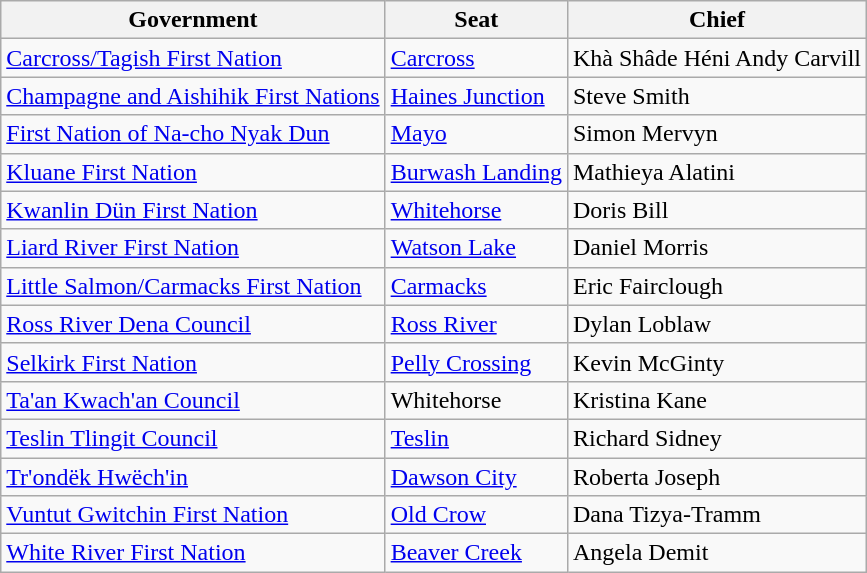<table class="wikitable" float: right;">
<tr>
<th>Government</th>
<th>Seat</th>
<th>Chief</th>
</tr>
<tr>
<td><a href='#'>Carcross/Tagish First Nation</a></td>
<td><a href='#'>Carcross</a></td>
<td>Khà Shâde Héni Andy Carvill</td>
</tr>
<tr>
<td><a href='#'>Champagne and Aishihik First Nations</a></td>
<td><a href='#'>Haines Junction</a></td>
<td>Steve Smith</td>
</tr>
<tr>
<td><a href='#'>First Nation of Na-cho Nyak Dun</a></td>
<td><a href='#'>Mayo</a></td>
<td>Simon Mervyn</td>
</tr>
<tr>
<td><a href='#'>Kluane First Nation</a></td>
<td><a href='#'>Burwash Landing</a></td>
<td>Mathieya Alatini</td>
</tr>
<tr>
<td><a href='#'>Kwanlin Dün First Nation</a></td>
<td><a href='#'>Whitehorse</a></td>
<td>Doris Bill</td>
</tr>
<tr>
<td><a href='#'>Liard River First Nation</a></td>
<td><a href='#'>Watson Lake</a></td>
<td>Daniel Morris</td>
</tr>
<tr>
<td><a href='#'>Little Salmon/Carmacks First Nation</a></td>
<td><a href='#'>Carmacks</a></td>
<td>Eric Fairclough</td>
</tr>
<tr>
<td><a href='#'>Ross River Dena Council</a></td>
<td><a href='#'>Ross River</a></td>
<td>Dylan Loblaw</td>
</tr>
<tr>
<td><a href='#'>Selkirk First Nation</a></td>
<td><a href='#'>Pelly Crossing</a></td>
<td>Kevin McGinty</td>
</tr>
<tr>
<td><a href='#'>Ta'an Kwach'an Council</a></td>
<td>Whitehorse</td>
<td>Kristina Kane</td>
</tr>
<tr>
<td><a href='#'>Teslin Tlingit Council</a></td>
<td><a href='#'>Teslin</a></td>
<td>Richard Sidney</td>
</tr>
<tr>
<td><a href='#'>Tr'ondëk Hwëch'in</a></td>
<td><a href='#'>Dawson City</a></td>
<td>Roberta Joseph</td>
</tr>
<tr>
<td><a href='#'>Vuntut Gwitchin First Nation</a></td>
<td><a href='#'>Old Crow</a></td>
<td>Dana Tizya-Tramm</td>
</tr>
<tr>
<td><a href='#'>White River First Nation</a></td>
<td><a href='#'>Beaver Creek</a></td>
<td>Angela Demit</td>
</tr>
</table>
